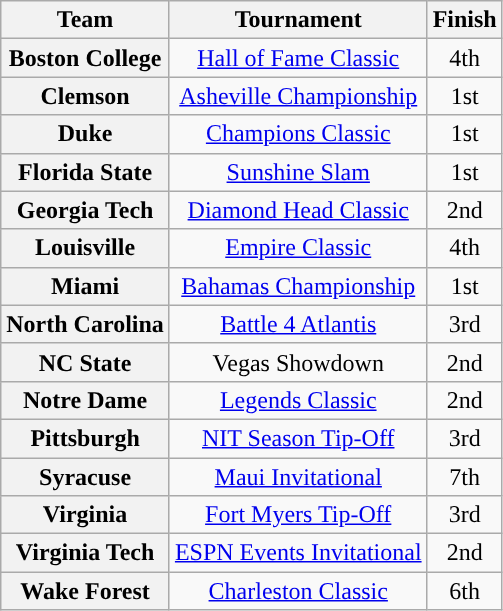<table class="wikitable">
<tr>
<th>Team</th>
<th>Tournament</th>
<th>Finish</th>
</tr>
<tr style="text-align:center;">
<th>Boston College</th>
<td><a href='#'>Hall of Fame Classic</a></td>
<td>4th</td>
</tr>
<tr style="text-align:center;">
<th>Clemson</th>
<td><a href='#'>Asheville Championship</a></td>
<td>1st</td>
</tr>
<tr style="text-align:center;">
<th>Duke</th>
<td><a href='#'>Champions Classic</a></td>
<td>1st</td>
</tr>
<tr style="text-align:center;">
<th>Florida State</th>
<td><a href='#'>Sunshine Slam</a></td>
<td>1st</td>
</tr>
<tr style="text-align:center;">
<th>Georgia Tech</th>
<td><a href='#'>Diamond Head Classic</a></td>
<td>2nd</td>
</tr>
<tr style="text-align:center;">
<th>Louisville</th>
<td><a href='#'>Empire Classic</a></td>
<td>4th</td>
</tr>
<tr style="text-align:center;">
<th>Miami</th>
<td><a href='#'>Bahamas Championship</a></td>
<td>1st</td>
</tr>
<tr style="text-align:center;">
<th>North Carolina</th>
<td><a href='#'>Battle 4 Atlantis</a></td>
<td>3rd</td>
</tr>
<tr style="text-align:center;">
<th>NC State</th>
<td>Vegas Showdown</td>
<td>2nd</td>
</tr>
<tr style="text-align:center;">
<th>Notre Dame</th>
<td><a href='#'>Legends Classic</a></td>
<td>2nd</td>
</tr>
<tr style="text-align:center;">
<th>Pittsburgh</th>
<td><a href='#'>NIT Season Tip-Off</a></td>
<td>3rd</td>
</tr>
<tr style="text-align:center;">
<th>Syracuse</th>
<td><a href='#'>Maui Invitational</a></td>
<td>7th</td>
</tr>
<tr style="text-align:center;">
<th>Virginia</th>
<td><a href='#'>Fort Myers Tip-Off</a></td>
<td>3rd</td>
</tr>
<tr style="text-align:center;">
<th>Virginia Tech</th>
<td><a href='#'>ESPN Events Invitational</a></td>
<td>2nd</td>
</tr>
<tr style="text-align:center;">
<th>Wake Forest</th>
<td><a href='#'>Charleston Classic</a></td>
<td>6th</td>
</tr>
</table>
